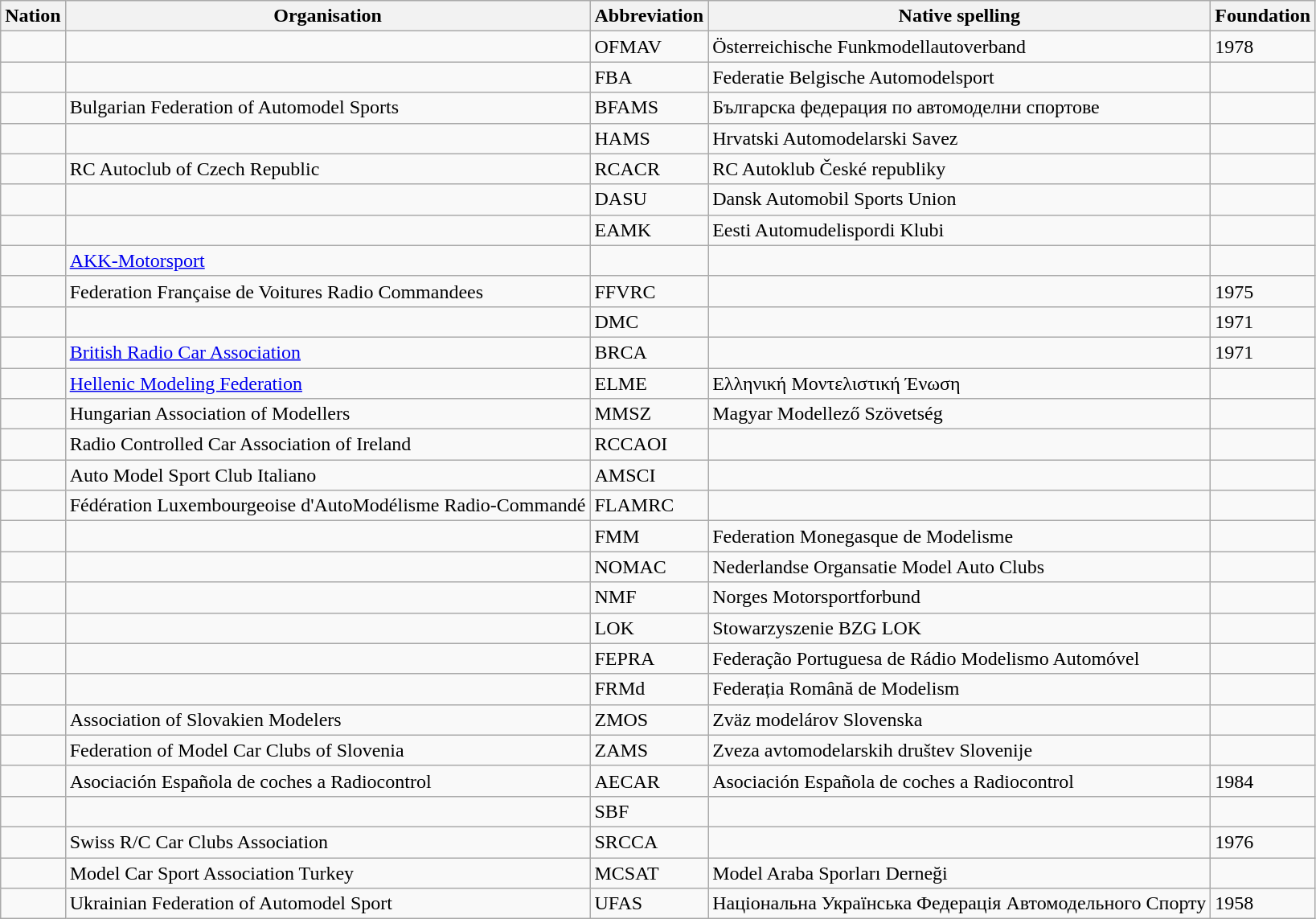<table class="wikitable">
<tr>
<th>Nation</th>
<th>Organisation</th>
<th>Abbreviation</th>
<th>Native spelling</th>
<th>Foundation</th>
</tr>
<tr>
<td></td>
<td></td>
<td>OFMAV</td>
<td>Österreichische Funkmodellautoverband</td>
<td>1978</td>
</tr>
<tr>
<td></td>
<td></td>
<td>FBA</td>
<td>Federatie Belgische Automodelsport</td>
<td></td>
</tr>
<tr>
<td></td>
<td>Bulgarian Federation of Automodel Sports</td>
<td>BFAMS</td>
<td>Българска федерация по автомоделни спортове</td>
<td></td>
</tr>
<tr>
<td></td>
<td></td>
<td>HAMS</td>
<td>Hrvatski Automodelarski Savez</td>
<td></td>
</tr>
<tr>
<td></td>
<td>RC Autoclub of Czech Republic</td>
<td>RCACR</td>
<td>RC Autoklub České republiky</td>
<td></td>
</tr>
<tr>
<td></td>
<td></td>
<td>DASU</td>
<td>Dansk Automobil Sports Union</td>
<td></td>
</tr>
<tr>
<td></td>
<td></td>
<td>EAMK</td>
<td>Eesti Automudelispordi Klubi</td>
<td></td>
</tr>
<tr>
<td></td>
<td><a href='#'>AKK-Motorsport</a></td>
<td></td>
<td></td>
<td></td>
</tr>
<tr>
<td></td>
<td>Federation Française de Voitures Radio Commandees</td>
<td>FFVRC</td>
<td></td>
<td>1975</td>
</tr>
<tr>
<td></td>
<td></td>
<td>DMC</td>
<td></td>
<td>1971</td>
</tr>
<tr>
<td></td>
<td><a href='#'>British Radio Car Association</a></td>
<td>BRCA</td>
<td></td>
<td>1971</td>
</tr>
<tr>
<td></td>
<td><a href='#'>Hellenic Modeling Federation</a></td>
<td>ELME</td>
<td>Ελληνική Μοντελιστική Ένωση</td>
<td></td>
</tr>
<tr>
<td></td>
<td>Hungarian Association of Modellers</td>
<td>MMSZ</td>
<td>Magyar Modellező Szövetség</td>
<td></td>
</tr>
<tr>
<td></td>
<td>Radio Controlled Car Association of Ireland</td>
<td>RCCAOI</td>
<td></td>
<td></td>
</tr>
<tr>
<td></td>
<td>Auto Model Sport Club Italiano</td>
<td>AMSCI</td>
<td></td>
<td></td>
</tr>
<tr>
<td></td>
<td>Fédération Luxembourgeoise d'AutoModélisme Radio-Commandé</td>
<td>FLAMRC</td>
<td></td>
<td></td>
</tr>
<tr>
<td></td>
<td></td>
<td>FMM</td>
<td>Federation Monegasque de Modelisme</td>
<td></td>
</tr>
<tr>
<td></td>
<td></td>
<td>NOMAC</td>
<td>Nederlandse Organsatie Model Auto Clubs</td>
<td></td>
</tr>
<tr>
<td></td>
<td></td>
<td>NMF</td>
<td>Norges Motorsportforbund</td>
<td></td>
</tr>
<tr>
<td></td>
<td></td>
<td>LOK</td>
<td>Stowarzyszenie BZG LOK</td>
<td></td>
</tr>
<tr>
<td></td>
<td></td>
<td>FEPRA</td>
<td>Federação Portuguesa de Rádio Modelismo Automóvel</td>
<td></td>
</tr>
<tr>
<td></td>
<td></td>
<td>FRMd</td>
<td>Federația Română de Modelism</td>
<td></td>
</tr>
<tr>
<td></td>
<td>Association of Slovakien Modelers</td>
<td>ZMOS</td>
<td>Zväz modelárov Slovenska</td>
<td></td>
</tr>
<tr>
<td></td>
<td>Federation of Model Car Clubs of Slovenia</td>
<td>ZAMS</td>
<td>Zveza avtomodelarskih društev Slovenije</td>
<td></td>
</tr>
<tr>
<td></td>
<td>Asociación Española de coches a Radiocontrol</td>
<td>AECAR</td>
<td>Asociación Española de coches a Radiocontrol</td>
<td>1984</td>
</tr>
<tr>
<td></td>
<td></td>
<td>SBF</td>
<td></td>
<td></td>
</tr>
<tr>
<td></td>
<td>Swiss R/C Car Clubs Association</td>
<td>SRCCA</td>
<td></td>
<td>1976</td>
</tr>
<tr>
<td></td>
<td>Model Car Sport Association Turkey</td>
<td>MCSAT</td>
<td>Model Araba Sporları Derneği</td>
<td></td>
</tr>
<tr>
<td></td>
<td>Ukrainian Federation of Automodel Sport</td>
<td>UFAS</td>
<td>Національна Українська Федерація Автомодельного Спорту</td>
<td>1958</td>
</tr>
</table>
